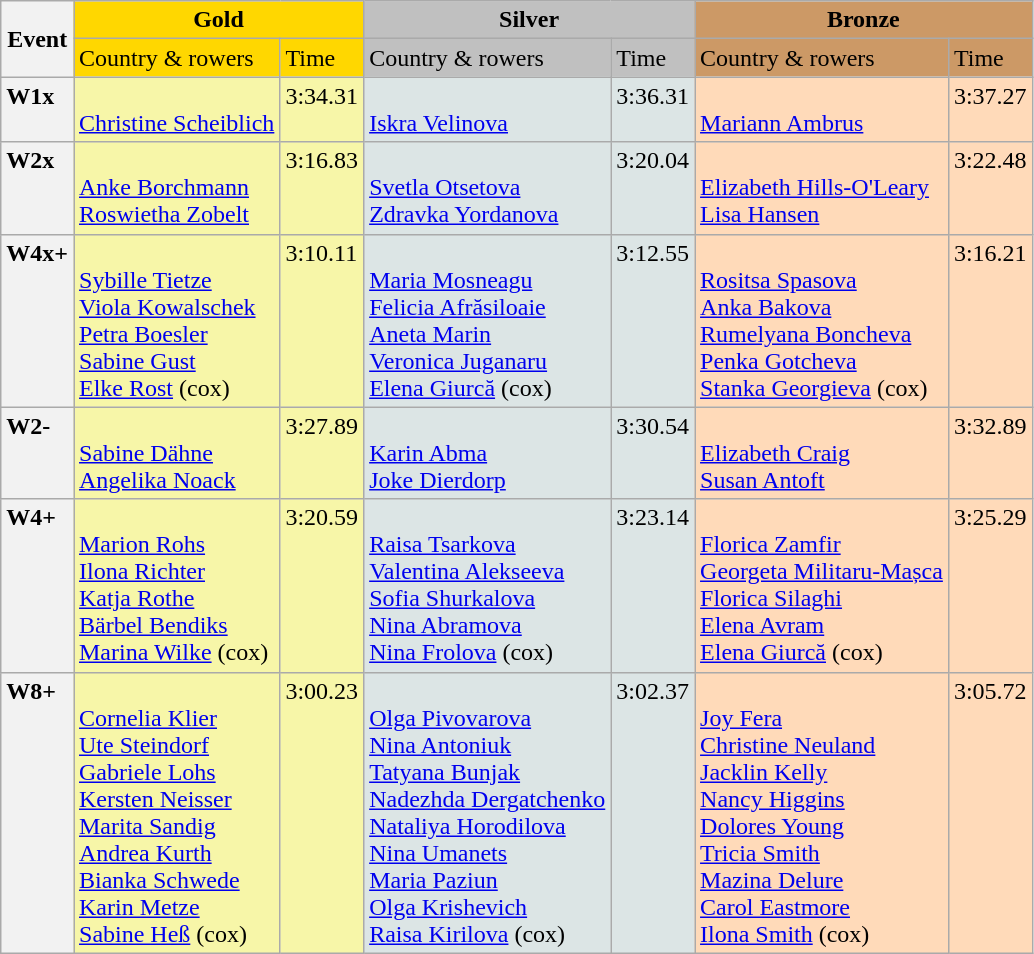<table class="wikitable">
<tr>
<th rowspan="2">Event</th>
<th colspan="2" style="background-color:gold">Gold</th>
<th colspan="2" style="background-color:silver">Silver</th>
<th colspan="2" style="background-color:#CC9966">Bronze</th>
</tr>
<tr>
<td style="background-color:gold">Country & rowers</td>
<td style="background-color:gold">Time</td>
<td style="background-color:silver">Country & rowers</td>
<td style="background-color:silver">Time</td>
<td style="background-color:#CC9966">Country & rowers</td>
<td style="background-color:#CC9966">Time</td>
</tr>
<tr style="vertical-align:top;">
<th style="text-align:left;">W1x</th>
<td style="background-color:#F7F6A8;"><strong></strong> <br> <a href='#'>Christine Scheiblich</a></td>
<td style="background-color:#F7F6A8;">3:34.31</td>
<td style="background-color:#DCE5E5;"><strong></strong> <br> <a href='#'>Iskra Velinova</a></td>
<td style="background-color:#DCE5E5;">3:36.31</td>
<td style="background-color:#FFDAB9;"><strong></strong> <br> <a href='#'>Mariann Ambrus</a></td>
<td style="background-color:#FFDAB9;">3:37.27</td>
</tr>
<tr style="vertical-align:top;">
<th style="text-align:left;">W2x</th>
<td style="background-color:#F7F6A8;"><strong></strong> <br> <a href='#'>Anke Borchmann</a> <br> <a href='#'>Roswietha Zobelt</a></td>
<td style="background-color:#F7F6A8;">3:16.83</td>
<td style="background-color:#DCE5E5;"><strong></strong> <br> <a href='#'>Svetla Otsetova</a> <br> <a href='#'>Zdravka Yordanova</a></td>
<td style="background-color:#DCE5E5;">3:20.04</td>
<td style="background-color:#FFDAB9;"><strong></strong> <br> <a href='#'>Elizabeth Hills-O'Leary</a> <br> <a href='#'>Lisa Hansen</a></td>
<td style="background-color:#FFDAB9;">3:22.48</td>
</tr>
<tr style="vertical-align:top;">
<th style="text-align:left;">W4x+ </th>
<td style="background-color:#F7F6A8;"><strong></strong> <br> <a href='#'>Sybille Tietze</a> <br> <a href='#'>Viola Kowalschek</a> <br> <a href='#'>Petra Boesler</a> <br> <a href='#'>Sabine Gust</a> <br> <a href='#'>Elke Rost</a> (cox)</td>
<td style="background-color:#F7F6A8;">3:10.11</td>
<td style="background-color:#DCE5E5;"><strong></strong> <br> <a href='#'>Maria Mosneagu</a> <br> <a href='#'>Felicia Afrăsiloaie</a> <br> <a href='#'>Aneta Marin</a> <br> <a href='#'>Veronica Juganaru</a> <br> <a href='#'>Elena Giurcă</a> (cox)</td>
<td style="background-color:#DCE5E5;">3:12.55</td>
<td style="background-color:#FFDAB9;"><strong></strong> <br> <a href='#'>Rositsa Spasova</a> <br> <a href='#'>Anka Bakova</a> <br> <a href='#'>Rumelyana Boncheva</a> <br> <a href='#'>Penka Gotcheva</a> <br> <a href='#'>Stanka Georgieva</a> (cox)</td>
<td style="background-color:#FFDAB9;">3:16.21</td>
</tr>
<tr style="vertical-align:top;">
<th style="text-align:left;">W2- </th>
<td style="background-color:#F7F6A8;"><strong></strong> <br> <a href='#'>Sabine Dähne</a><br> <a href='#'>Angelika Noack</a></td>
<td style="background-color:#F7F6A8;">3:27.89</td>
<td style="background-color:#DCE5E5;"><strong></strong> <br> <a href='#'>Karin Abma</a> <br> <a href='#'>Joke Dierdorp</a></td>
<td style="background-color:#DCE5E5;">3:30.54</td>
<td style="background-color:#FFDAB9;"><strong></strong> <br> <a href='#'>Elizabeth Craig</a> <br> <a href='#'>Susan Antoft</a></td>
<td style="background-color:#FFDAB9;">3:32.89</td>
</tr>
<tr style="vertical-align:top;">
<th style="text-align:left;">W4+ </th>
<td style="background-color:#F7F6A8;"><strong></strong> <br> <a href='#'>Marion Rohs</a> <br> <a href='#'>Ilona Richter</a> <br> <a href='#'>Katja Rothe</a> <br> <a href='#'>Bärbel Bendiks</a> <br> <a href='#'>Marina Wilke</a> (cox)</td>
<td style="background-color:#F7F6A8;">3:20.59</td>
<td style="background-color:#DCE5E5;"><strong></strong> <br> <a href='#'>Raisa Tsarkova</a> <br> <a href='#'>Valentina Alekseeva</a> <br> <a href='#'>Sofia Shurkalova</a> <br> <a href='#'>Nina Abramova</a> <br> <a href='#'>Nina Frolova</a> (cox)</td>
<td style="background-color:#DCE5E5;">3:23.14</td>
<td style="background-color:#FFDAB9;"><strong></strong> <br> <a href='#'>Florica Zamfir</a><br> <a href='#'>Georgeta Militaru-Mașca</a> <br> <a href='#'>Florica Silaghi</a> <br> <a href='#'>Elena Avram</a> <br> <a href='#'>Elena Giurcă</a> (cox)</td>
<td style="background-color:#FFDAB9;">3:25.29</td>
</tr>
<tr style="vertical-align:top;">
<th style="text-align:left;">W8+ </th>
<td style="background-color:#F7F6A8;"><strong></strong> <br> <a href='#'>Cornelia Klier</a> <br> <a href='#'>Ute Steindorf</a> <br> <a href='#'>Gabriele Lohs</a> <br> <a href='#'>Kersten Neisser</a><br> <a href='#'>Marita Sandig</a> <br> <a href='#'>Andrea Kurth</a> <br> <a href='#'>Bianka Schwede</a> <br> <a href='#'>Karin Metze</a> <br> <a href='#'>Sabine Heß</a> (cox)</td>
<td style="background-color:#F7F6A8;">3:00.23</td>
<td style="background-color:#DCE5E5;"><strong></strong> <br> <a href='#'>Olga Pivovarova</a> <br> <a href='#'>Nina Antoniuk</a> <br> <a href='#'>Tatyana Bunjak</a> <br> <a href='#'>Nadezhda Dergatchenko</a> <br> <a href='#'>Nataliya Horodilova</a> <br> <a href='#'>Nina Umanets</a> <br> <a href='#'>Maria Paziun</a> <br> <a href='#'>Olga Krishevich</a> <br> <a href='#'>Raisa Kirilova</a> (cox)</td>
<td style="background-color:#DCE5E5;">3:02.37</td>
<td style="background-color:#FFDAB9;"><strong></strong> <br> <a href='#'>Joy Fera</a> <br> <a href='#'>Christine Neuland</a> <br> <a href='#'>Jacklin Kelly</a> <br> <a href='#'>Nancy Higgins</a> <br> <a href='#'>Dolores Young</a> <br> <a href='#'>Tricia Smith</a> <br> <a href='#'>Mazina Delure</a> <br> <a href='#'>Carol Eastmore</a> <br> <a href='#'>Ilona Smith</a> (cox)</td>
<td style="background-color:#FFDAB9;">3:05.72</td>
</tr>
</table>
